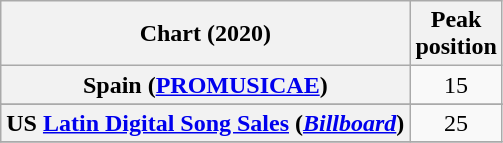<table class="wikitable sortable plainrowheaders" style="text-align:center">
<tr>
<th scope="col">Chart (2020)</th>
<th scope="col">Peak<br>position</th>
</tr>
<tr>
<th scope="row">Spain (<a href='#'>PROMUSICAE</a>)</th>
<td>15</td>
</tr>
<tr>
</tr>
<tr>
<th scope="row">US <a href='#'>Latin Digital Song Sales</a> (<em><a href='#'>Billboard</a></em>)</th>
<td>25</td>
</tr>
<tr>
</tr>
</table>
